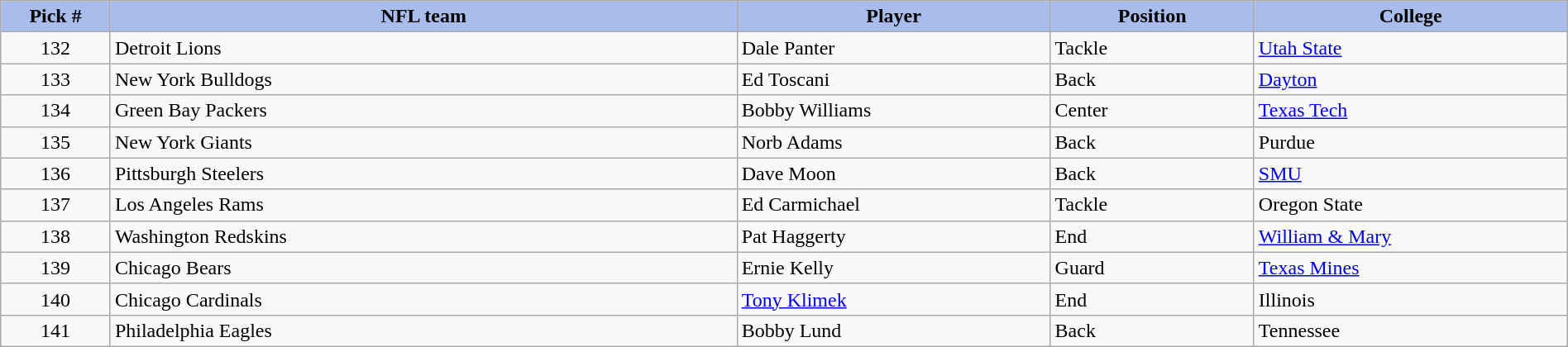<table class="wikitable sortable sortable" style="width: 100%">
<tr>
<th style="background:#A8BDEC;" width=7%>Pick #</th>
<th width=40% style="background:#A8BDEC;">NFL team</th>
<th width=20% style="background:#A8BDEC;">Player</th>
<th width=13% style="background:#A8BDEC;">Position</th>
<th style="background:#A8BDEC;">College</th>
</tr>
<tr>
<td align=center>132</td>
<td>Detroit Lions</td>
<td>Dale Panter</td>
<td>Tackle</td>
<td><a href='#'>Utah State</a></td>
</tr>
<tr>
<td align=center>133</td>
<td>New York Bulldogs</td>
<td>Ed Toscani</td>
<td>Back</td>
<td><a href='#'>Dayton</a></td>
</tr>
<tr>
<td align=center>134</td>
<td>Green Bay Packers</td>
<td>Bobby Williams</td>
<td>Center</td>
<td><a href='#'>Texas Tech</a></td>
</tr>
<tr>
<td align=center>135</td>
<td>New York Giants</td>
<td>Norb Adams</td>
<td>Back</td>
<td>Purdue</td>
</tr>
<tr>
<td align=center>136</td>
<td>Pittsburgh Steelers</td>
<td>Dave Moon</td>
<td>Back</td>
<td><a href='#'>SMU</a></td>
</tr>
<tr>
<td align=center>137</td>
<td>Los Angeles Rams</td>
<td>Ed Carmichael</td>
<td>Tackle</td>
<td>Oregon State</td>
</tr>
<tr>
<td align=center>138</td>
<td>Washington Redskins</td>
<td>Pat Haggerty</td>
<td>End</td>
<td><a href='#'>William & Mary</a></td>
</tr>
<tr>
<td align=center>139</td>
<td>Chicago Bears</td>
<td>Ernie Kelly</td>
<td>Guard</td>
<td><a href='#'>Texas Mines</a></td>
</tr>
<tr>
<td align=center>140</td>
<td>Chicago Cardinals</td>
<td><a href='#'>Tony Klimek</a></td>
<td>End</td>
<td>Illinois</td>
</tr>
<tr>
<td align=center>141</td>
<td>Philadelphia Eagles</td>
<td>Bobby Lund</td>
<td>Back</td>
<td>Tennessee</td>
</tr>
</table>
